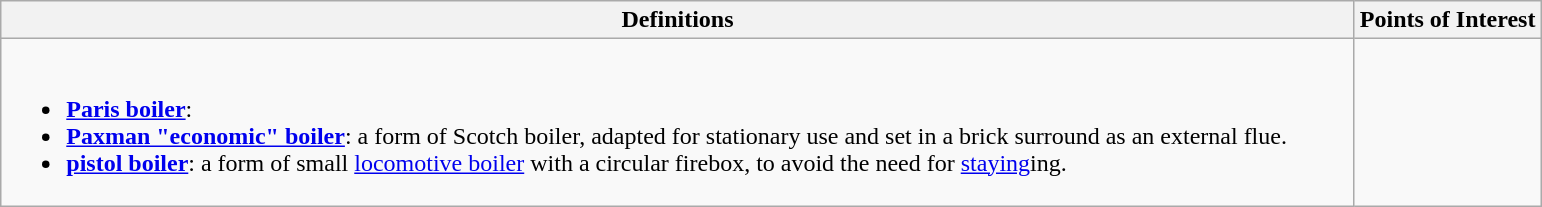<table class="wikitable">
<tr>
<th>Definitions </th>
<th>Points of Interest </th>
</tr>
<tr>
<td width="895"><br><ul><li><strong><a href='#'>Paris boiler</a></strong>:</li><li><strong><a href='#'>Paxman "economic" boiler</a></strong>: a form of Scotch boiler, adapted for stationary use and set in a brick surround as an external flue.</li><li><strong><a href='#'>pistol boiler</a></strong>: a form of small <a href='#'>locomotive boiler</a> with a circular firebox, to avoid the need for <a href='#'>staying</a>ing.</li></ul></td>
<td></td>
</tr>
</table>
